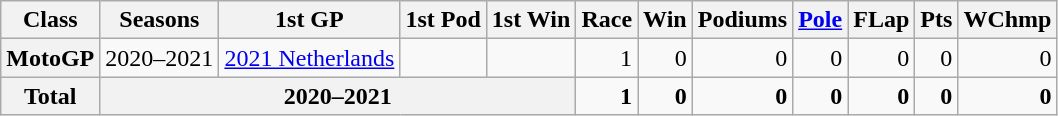<table class="wikitable" style="font-size:100%; text-align:right;">
<tr>
<th>Class</th>
<th>Seasons</th>
<th>1st GP</th>
<th>1st Pod</th>
<th>1st Win</th>
<th>Race</th>
<th>Win</th>
<th>Podiums</th>
<th><a href='#'>Pole</a></th>
<th>FLap</th>
<th>Pts</th>
<th>WChmp</th>
</tr>
<tr>
<th>MotoGP</th>
<td>2020–2021</td>
<td style="text-align:left;"><a href='#'>2021 Netherlands</a></td>
<td></td>
<td></td>
<td>1</td>
<td>0</td>
<td>0</td>
<td>0</td>
<td>0</td>
<td>0</td>
<td>0</td>
</tr>
<tr>
<th>Total</th>
<th colspan="4">2020–2021</th>
<td><strong>1</strong></td>
<td><strong>0</strong></td>
<td><strong>0</strong></td>
<td><strong>0</strong></td>
<td><strong>0</strong></td>
<td><strong>0</strong></td>
<td><strong>0</strong></td>
</tr>
</table>
